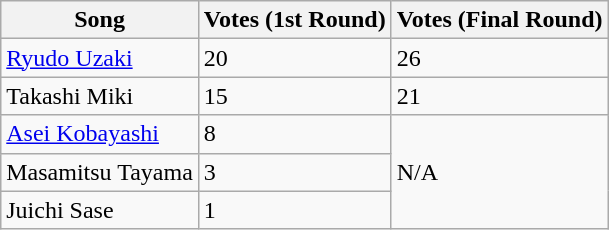<table class="wikitable">
<tr>
<th>Song</th>
<th>Votes (1st Round)</th>
<th>Votes (Final Round)</th>
</tr>
<tr>
<td><a href='#'>Ryudo Uzaki</a></td>
<td>20</td>
<td>26</td>
</tr>
<tr>
<td>Takashi Miki</td>
<td>15</td>
<td>21</td>
</tr>
<tr>
<td><a href='#'>Asei Kobayashi</a></td>
<td>8</td>
<td rowspan=3>N/A</td>
</tr>
<tr>
<td>Masamitsu Tayama</td>
<td>3</td>
</tr>
<tr>
<td>Juichi Sase</td>
<td>1</td>
</tr>
</table>
